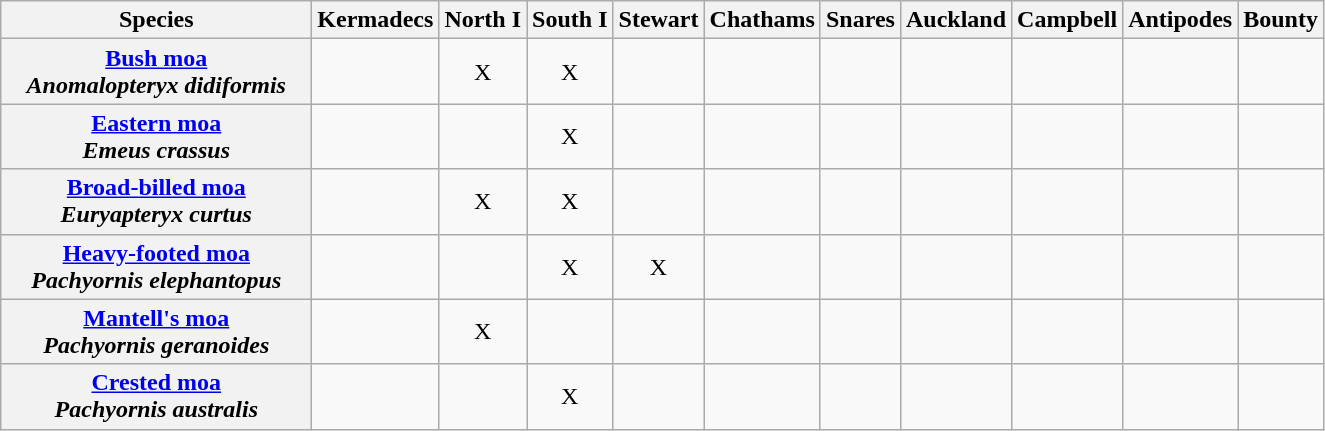<table class="wikitable" style="text-align:center">
<tr>
<th width="200">Species</th>
<th>Kermadecs</th>
<th>North I</th>
<th>South I</th>
<th>Stewart</th>
<th>Chathams</th>
<th>Snares</th>
<th>Auckland</th>
<th>Campbell</th>
<th>Antipodes</th>
<th>Bounty</th>
</tr>
<tr>
<th><a href='#'>Bush moa</a><br><em>Anomalopteryx didiformis</em></th>
<td></td>
<td>X</td>
<td>X</td>
<td></td>
<td></td>
<td></td>
<td></td>
<td></td>
<td></td>
<td></td>
</tr>
<tr>
<th><a href='#'>Eastern moa</a><br><em>Emeus crassus</em></th>
<td></td>
<td></td>
<td>X</td>
<td></td>
<td></td>
<td></td>
<td></td>
<td></td>
<td></td>
<td></td>
</tr>
<tr>
<th><a href='#'>Broad-billed moa</a><br><em>Euryapteryx curtus</em></th>
<td></td>
<td>X</td>
<td>X</td>
<td></td>
<td></td>
<td></td>
<td></td>
<td></td>
<td></td>
<td></td>
</tr>
<tr>
<th><a href='#'>Heavy-footed moa</a><br><em>Pachyornis elephantopus</em></th>
<td></td>
<td></td>
<td>X</td>
<td>X</td>
<td></td>
<td></td>
<td></td>
<td></td>
<td></td>
<td></td>
</tr>
<tr>
<th><a href='#'>Mantell's moa</a><br><em>Pachyornis geranoides</em></th>
<td></td>
<td>X</td>
<td></td>
<td></td>
<td></td>
<td></td>
<td></td>
<td></td>
<td></td>
<td></td>
</tr>
<tr>
<th><a href='#'>Crested moa</a><br><em>Pachyornis australis</em></th>
<td></td>
<td></td>
<td>X</td>
<td></td>
<td></td>
<td></td>
<td></td>
<td></td>
<td></td>
<td></td>
</tr>
</table>
